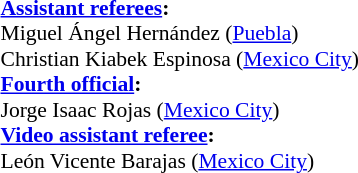<table width=100% style="font-size:90%">
<tr>
<td><br><strong><a href='#'>Assistant referees</a>:</strong>
<br>Miguel Ángel Hernández (<a href='#'>Puebla</a>)
<br>Christian Kiabek Espinosa (<a href='#'>Mexico City</a>)
<br><strong><a href='#'>Fourth official</a>:</strong>
<br>Jorge Isaac Rojas (<a href='#'>Mexico City</a>)
<br><strong><a href='#'>Video assistant referee</a>:</strong>
<br>León Vicente Barajas (<a href='#'>Mexico City</a>)</td>
</tr>
</table>
